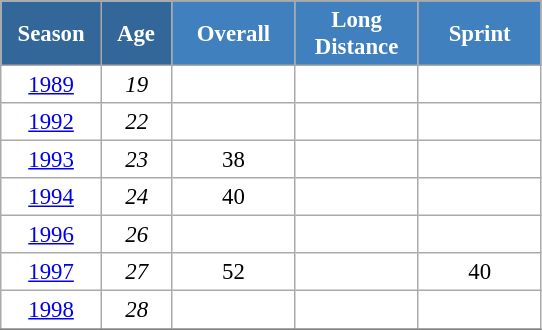<table class="wikitable" style="font-size:95%; text-align:center; border:grey solid 1px; border-collapse:collapse; background:#ffffff;">
<tr>
<th style="background-color:#369; color:white; width:60px;" rowspan="2"> Season </th>
<th style="background-color:#369; color:white; width:40px;" rowspan="2"> Age </th>
</tr>
<tr>
<th style="background-color:#4180be; color:white; width:75px;">Overall</th>
<th style="background-color:#4180be; color:white; width:75px;">Long Distance</th>
<th style="background-color:#4180be; color:white; width:75px;">Sprint</th>
</tr>
<tr>
<td><a href='#'>1989</a></td>
<td><em>19</em></td>
<td></td>
<td></td>
<td></td>
</tr>
<tr>
<td><a href='#'>1992</a></td>
<td><em>22</em></td>
<td></td>
<td></td>
<td></td>
</tr>
<tr>
<td><a href='#'>1993</a></td>
<td><em>23</em></td>
<td>38</td>
<td></td>
<td></td>
</tr>
<tr>
<td><a href='#'>1994</a></td>
<td><em>24</em></td>
<td>40</td>
<td></td>
<td></td>
</tr>
<tr>
<td><a href='#'>1996</a></td>
<td><em>26</em></td>
<td></td>
<td></td>
<td></td>
</tr>
<tr>
<td><a href='#'>1997</a></td>
<td><em>27</em></td>
<td>52</td>
<td></td>
<td>40</td>
</tr>
<tr>
<td><a href='#'>1998</a></td>
<td><em>28</em></td>
<td></td>
<td></td>
<td></td>
</tr>
<tr>
</tr>
</table>
